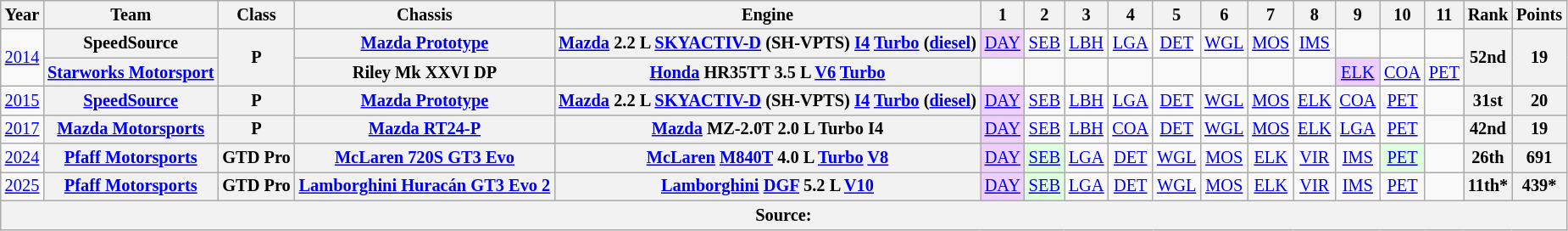<table class="wikitable" style="text-align:center; font-size:85%">
<tr>
<th>Year</th>
<th>Team</th>
<th>Class</th>
<th>Chassis</th>
<th>Engine</th>
<th>1</th>
<th>2</th>
<th>3</th>
<th>4</th>
<th>5</th>
<th>6</th>
<th>7</th>
<th>8</th>
<th>9</th>
<th>10</th>
<th>11</th>
<th>Rank</th>
<th>Points</th>
</tr>
<tr>
<td rowspan=2><a href='#'>2014</a></td>
<th>SpeedSource</th>
<th rowspan=2>P</th>
<th nowrap><a href='#'>Mazda Prototype</a></th>
<th nowrap><a href='#'>Mazda</a> 2.2 L <a href='#'>SKYACTIV-D</a> (SH-VPTS) <a href='#'>I4</a> <a href='#'>Turbo</a> (<a href='#'>diesel</a>)</th>
<td style="background:#efcfff;"><a href='#'>DAY</a><br></td>
<td><a href='#'>SEB</a><br></td>
<td><a href='#'>LBH</a><br></td>
<td><a href='#'>LGA</a><br></td>
<td><a href='#'>DET</a><br></td>
<td><a href='#'>WGL</a><br></td>
<td><a href='#'>MOS</a><br></td>
<td><a href='#'>IMS</a><br></td>
<td></td>
<td></td>
<td></td>
<th rowspan=2>52nd</th>
<th rowspan=2>19</th>
</tr>
<tr>
<th nowrap><a href='#'>Starworks Motorsport</a></th>
<th nowrap>Riley Mk XXVI DP</th>
<th nowrap><a href='#'>Honda</a> HR35TT 3.5 L <a href='#'>V6</a> <a href='#'>Turbo</a></th>
<td></td>
<td></td>
<td></td>
<td></td>
<td></td>
<td></td>
<td></td>
<td></td>
<td style="background:#efcfff;"><a href='#'>ELK</a> <br></td>
<td><a href='#'>COA</a><br></td>
<td><a href='#'>PET</a><br><small> </small></td>
</tr>
<tr>
<td><a href='#'>2015</a></td>
<th nowrap><a href='#'>SpeedSource</a></th>
<th>P</th>
<th nowrap><a href='#'>Mazda Prototype</a></th>
<th nowrap><a href='#'>Mazda</a> 2.2 L <a href='#'>SKYACTIV-D</a> (SH-VPTS) <a href='#'>I4</a> <a href='#'>Turbo</a> (<a href='#'>diesel</a>)</th>
<td style="background:#efcfff;"><a href='#'>DAY</a><br></td>
<td><a href='#'>SEB</a><br></td>
<td><a href='#'>LBH</a><br></td>
<td><a href='#'>LGA</a><br></td>
<td><a href='#'>DET</a><br></td>
<td><a href='#'>WGL</a><br></td>
<td><a href='#'>MOS</a><br></td>
<td><a href='#'>ELK</a><br></td>
<td><a href='#'>COA</a><br></td>
<td><a href='#'>PET</a><br></td>
<td></td>
<th>31st</th>
<th>20</th>
</tr>
<tr>
<td><a href='#'>2017</a></td>
<th nowrap><a href='#'>Mazda Motorsports</a></th>
<th>P</th>
<th nowrap><a href='#'>Mazda RT24-P</a></th>
<th nowrap><a href='#'>Mazda</a> MZ-2.0T 2.0 L Turbo I4</th>
<td style="background:#EFCFFF"><a href='#'>DAY</a><br></td>
<td><a href='#'>SEB</a> <br></td>
<td><a href='#'>LBH</a> <br></td>
<td><a href='#'>COA</a><br></td>
<td><a href='#'>DET</a><br></td>
<td><a href='#'>WGL</a><br></td>
<td><a href='#'>MOS</a><br></td>
<td><a href='#'>ELK</a></td>
<td><a href='#'>LGA</a></td>
<td><a href='#'>PET</a></td>
<td></td>
<th>42nd</th>
<th>19</th>
</tr>
<tr>
<td><a href='#'>2024</a></td>
<th nowrap><a href='#'>Pfaff Motorsports</a></th>
<th nowrap>GTD Pro</th>
<th nowrap><a href='#'>McLaren 720S GT3 Evo</a></th>
<th nowrap><a href='#'>McLaren</a> <a href='#'>M840T</a> 4.0 L <a href='#'>Turbo</a> <a href='#'>V8</a></th>
<td style="background:#EFCFFF;"><a href='#'>DAY</a><br></td>
<td style="background:#DFFFDF;"><a href='#'>SEB</a><br></td>
<td><a href='#'>LGA</a></td>
<td><a href='#'>DET</a></td>
<td style="background:#;"><a href='#'>WGL</a><br></td>
<td><a href='#'>MOS</a></td>
<td><a href='#'>ELK</a></td>
<td><a href='#'>VIR</a></td>
<td><a href='#'>IMS</a></td>
<td style="background:#DFFFDF;"><a href='#'>PET</a><br></td>
<td></td>
<th>26th</th>
<th>691</th>
</tr>
<tr>
<td><a href='#'>2025</a></td>
<th><a href='#'>Pfaff Motorsports</a></th>
<th>GTD Pro</th>
<th><a href='#'>Lamborghini Huracán GT3 Evo 2</a></th>
<th><a href='#'>Lamborghini</a> <a href='#'>DGF</a> 5.2 L <a href='#'>V10</a></th>
<td style="background:#EFCFFF;"><a href='#'>DAY</a><br></td>
<td style="background:#DFFFDF;"><a href='#'>SEB</a><br></td>
<td><a href='#'>LGA</a></td>
<td><a href='#'>DET</a></td>
<td style="background:#;"><a href='#'>WGL</a><br></td>
<td><a href='#'>MOS</a></td>
<td><a href='#'>ELK</a></td>
<td><a href='#'>VIR</a></td>
<td style="background:#;"><a href='#'>IMS</a><br></td>
<td style="background:#;"><a href='#'>PET</a><br></td>
<td></td>
<th>11th*</th>
<th>439*</th>
</tr>
<tr>
<th colspan="18">Source:</th>
</tr>
</table>
